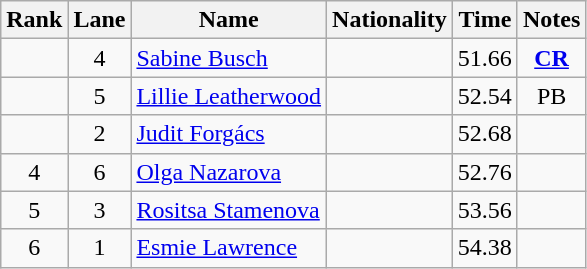<table class="wikitable sortable" style="text-align:center">
<tr>
<th>Rank</th>
<th>Lane</th>
<th>Name</th>
<th>Nationality</th>
<th>Time</th>
<th>Notes</th>
</tr>
<tr>
<td></td>
<td>4</td>
<td align="left"><a href='#'>Sabine Busch</a></td>
<td align=left></td>
<td>51.66</td>
<td><strong><a href='#'>CR</a></strong></td>
</tr>
<tr>
<td></td>
<td>5</td>
<td align="left"><a href='#'>Lillie Leatherwood</a></td>
<td align=left></td>
<td>52.54</td>
<td>PB</td>
</tr>
<tr>
<td></td>
<td>2</td>
<td align="left"><a href='#'>Judit Forgács</a></td>
<td align=left></td>
<td>52.68</td>
<td></td>
</tr>
<tr>
<td>4</td>
<td>6</td>
<td align="left"><a href='#'>Olga Nazarova</a></td>
<td align=left></td>
<td>52.76</td>
<td></td>
</tr>
<tr>
<td>5</td>
<td>3</td>
<td align="left"><a href='#'>Rositsa Stamenova</a></td>
<td align=left></td>
<td>53.56</td>
<td></td>
</tr>
<tr>
<td>6</td>
<td>1</td>
<td align="left"><a href='#'>Esmie Lawrence</a></td>
<td align=left></td>
<td>54.38</td>
<td></td>
</tr>
</table>
